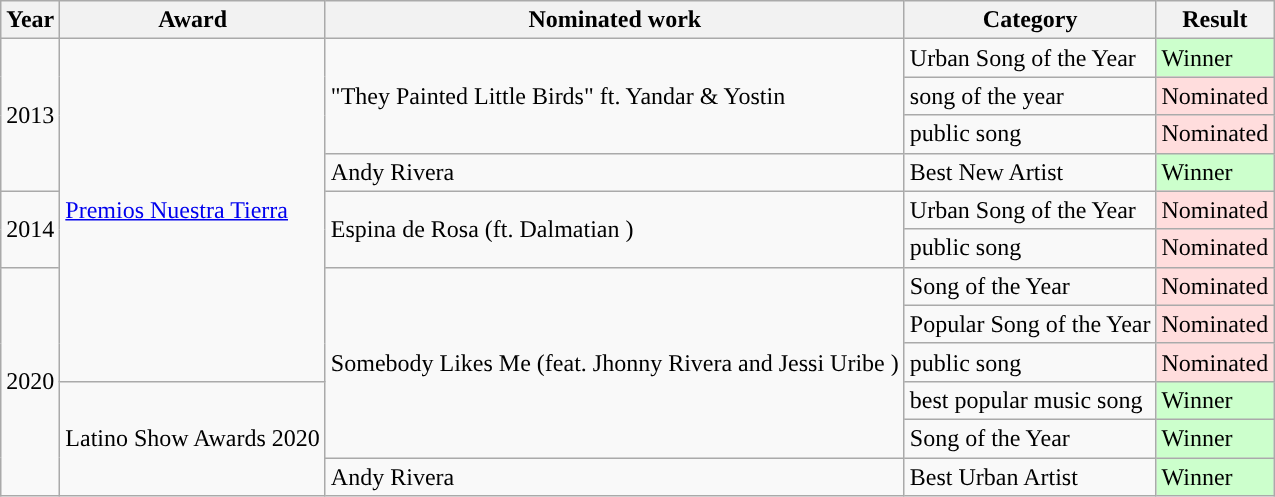<table class="wikitable" style="table-layout: fixed;">
<tr>
<th>Year</th>
<th>Award</th>
<th>Nominated work</th>
<th>Category</th>
<th>Result</th>
</tr>
<tr>
<td colspan="1" rowspan="4">2013</td>
<td rowspan="9"><a href='#'>Premios Nuestra Tierra</a></td>
<td rowspan="3">"They Painted Little Birds" ft. Yandar & Yostin</td>
<td>Urban Song of the Year</td>
<td bgcolor="#CCFFCC">Winner</td>
</tr>
<tr>
<td>song of the year</td>
<td bgcolor="#FFDDDD">Nominated</td>
</tr>
<tr>
<td>public song</td>
<td bgcolor="#FFDDDD">Nominated</td>
</tr>
<tr>
<td>Andy Rivera</td>
<td>Best New Artist</td>
<td bgcolor="#CCFFCC">Winner</td>
</tr>
<tr>
<td colspan="1" rowspan="2">2014</td>
<td rowspan="2">Espina de Rosa (ft. Dalmatian )</td>
<td>Urban Song of the Year</td>
<td bgcolor="#FFDDDD">Nominated</td>
</tr>
<tr>
<td>public song</td>
<td bgcolor="#FFDDDD">Nominated</td>
</tr>
<tr>
<td colspan="1" rowspan="6">2020</td>
<td rowspan="5">Somebody Likes Me (feat. Jhonny Rivera and Jessi Uribe )</td>
<td>Song of the Year</td>
<td bgcolor="#FFDDDD">Nominated</td>
</tr>
<tr>
<td>Popular Song of the Year</td>
<td bgcolor="#FFDDDD">Nominated</td>
</tr>
<tr>
<td>public song</td>
<td bgcolor="#FFDDDD">Nominated</td>
</tr>
<tr>
<td rowspan="3">Latino Show Awards 2020</td>
<td>best popular music song</td>
<td bgcolor="#CCFFCC">Winner</td>
</tr>
<tr>
<td>Song of the Year</td>
<td bgcolor="#CCFFCC">Winner</td>
</tr>
<tr>
<td>Andy Rivera</td>
<td>Best Urban Artist</td>
<td bgcolor="#CCFFCC">Winner</td>
</tr>
</table>
